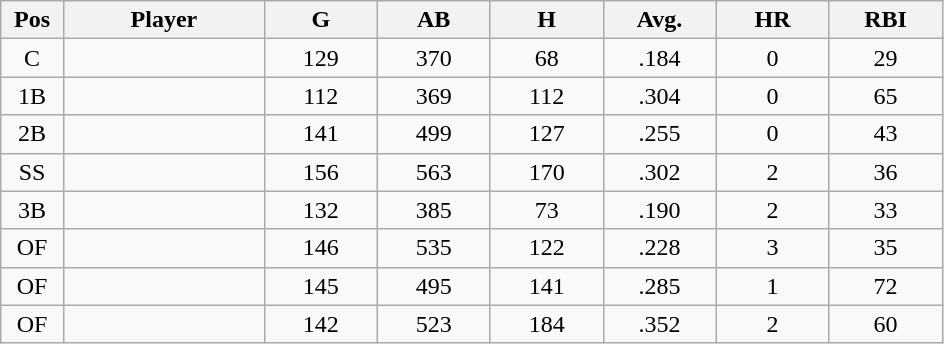<table class="wikitable sortable">
<tr>
<th bgcolor="#DDDDFF" width="5%">Pos</th>
<th bgcolor="#DDDDFF" width="16%">Player</th>
<th bgcolor="#DDDDFF" width="9%">G</th>
<th bgcolor="#DDDDFF" width="9%">AB</th>
<th bgcolor="#DDDDFF" width="9%">H</th>
<th bgcolor="#DDDDFF" width="9%">Avg.</th>
<th bgcolor="#DDDDFF" width="9%">HR</th>
<th bgcolor="#DDDDFF" width="9%">RBI</th>
</tr>
<tr align="center">
<td>C</td>
<td></td>
<td>129</td>
<td>370</td>
<td>68</td>
<td>.184</td>
<td>0</td>
<td>29</td>
</tr>
<tr align="center">
<td>1B</td>
<td></td>
<td>112</td>
<td>369</td>
<td>112</td>
<td>.304</td>
<td>0</td>
<td>65</td>
</tr>
<tr align="center">
<td>2B</td>
<td></td>
<td>141</td>
<td>499</td>
<td>127</td>
<td>.255</td>
<td>0</td>
<td>43</td>
</tr>
<tr align="center">
<td>SS</td>
<td></td>
<td>156</td>
<td>563</td>
<td>170</td>
<td>.302</td>
<td>2</td>
<td>36</td>
</tr>
<tr align="center">
<td>3B</td>
<td></td>
<td>132</td>
<td>385</td>
<td>73</td>
<td>.190</td>
<td>2</td>
<td>33</td>
</tr>
<tr align="center">
<td>OF</td>
<td></td>
<td>146</td>
<td>535</td>
<td>122</td>
<td>.228</td>
<td>3</td>
<td>35</td>
</tr>
<tr align="center">
<td>OF</td>
<td></td>
<td>145</td>
<td>495</td>
<td>141</td>
<td>.285</td>
<td>1</td>
<td>72</td>
</tr>
<tr align="center">
<td>OF</td>
<td></td>
<td>142</td>
<td>523</td>
<td>184</td>
<td>.352</td>
<td>2</td>
<td>60</td>
</tr>
</table>
